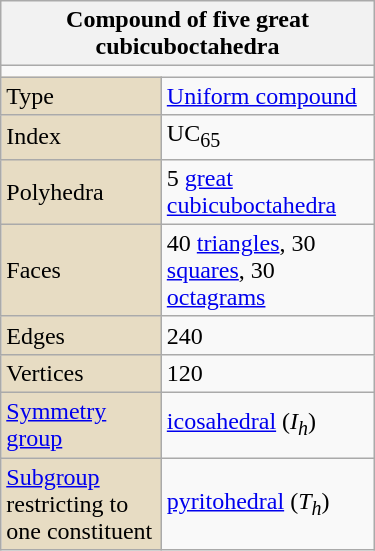<table class=wikitable style="float:right; margin-left:8px; width:250px">
<tr>
<th bgcolor=#e7dcc3 colspan=2>Compound of five great cubicuboctahedra</th>
</tr>
<tr>
<td align=center colspan=2></td>
</tr>
<tr>
<td bgcolor=#e7dcc3>Type</td>
<td><a href='#'>Uniform compound</a></td>
</tr>
<tr>
<td bgcolor=#e7dcc3>Index</td>
<td>UC<sub>65</sub></td>
</tr>
<tr>
<td bgcolor=#e7dcc3>Polyhedra</td>
<td>5 <a href='#'>great cubicuboctahedra</a></td>
</tr>
<tr>
<td bgcolor=#e7dcc3>Faces</td>
<td>40 <a href='#'>triangles</a>, 30 <a href='#'>squares</a>, 30 <a href='#'>octagrams</a></td>
</tr>
<tr>
<td bgcolor=#e7dcc3>Edges</td>
<td>240</td>
</tr>
<tr>
<td bgcolor=#e7dcc3>Vertices</td>
<td>120</td>
</tr>
<tr>
<td bgcolor=#e7dcc3><a href='#'>Symmetry group</a></td>
<td><a href='#'>icosahedral</a> (<em>I<sub>h</sub></em>)</td>
</tr>
<tr>
<td bgcolor=#e7dcc3><a href='#'>Subgroup</a> restricting to one constituent</td>
<td><a href='#'>pyritohedral</a> (<em>T<sub>h</sub></em>)</td>
</tr>
</table>
